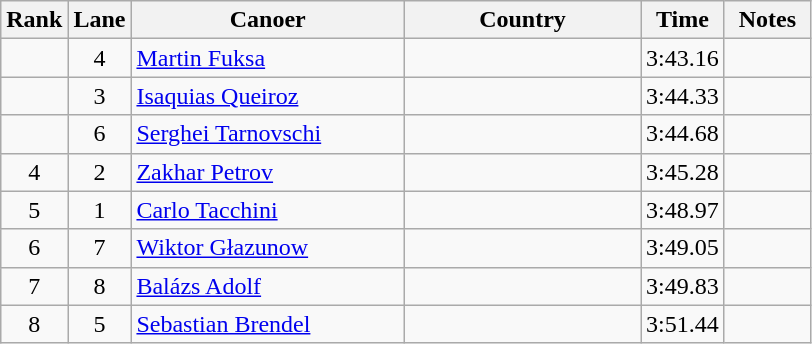<table class="wikitable sortable" style="text-align:center;">
<tr>
<th width=30>Rank</th>
<th width=30>Lane</th>
<th width=175>Canoer</th>
<th width=150>Country</th>
<th width=30>Time</th>
<th width=50>Notes</th>
</tr>
<tr>
<td></td>
<td>4</td>
<td align=left><a href='#'>Martin Fuksa</a></td>
<td align=left></td>
<td>3:43.16</td>
<td></td>
</tr>
<tr>
<td></td>
<td>3</td>
<td align=left><a href='#'>Isaquias Queiroz</a></td>
<td align=left></td>
<td>3:44.33</td>
<td></td>
</tr>
<tr>
<td></td>
<td>6</td>
<td align=left><a href='#'>Serghei Tarnovschi</a></td>
<td align=left></td>
<td>3:44.68</td>
<td></td>
</tr>
<tr>
<td>4</td>
<td>2</td>
<td align=left><a href='#'>Zakhar Petrov</a></td>
<td align=left></td>
<td>3:45.28</td>
<td></td>
</tr>
<tr>
<td>5</td>
<td>1</td>
<td align=left><a href='#'>Carlo Tacchini</a></td>
<td align=left></td>
<td>3:48.97</td>
<td></td>
</tr>
<tr>
<td>6</td>
<td>7</td>
<td align=left><a href='#'>Wiktor Głazunow</a></td>
<td align=left></td>
<td>3:49.05</td>
<td></td>
</tr>
<tr>
<td>7</td>
<td>8</td>
<td align=left><a href='#'>Balázs Adolf</a></td>
<td align=left></td>
<td>3:49.83</td>
<td></td>
</tr>
<tr>
<td>8</td>
<td>5</td>
<td align=left><a href='#'>Sebastian Brendel</a></td>
<td align=left></td>
<td>3:51.44</td>
<td></td>
</tr>
</table>
